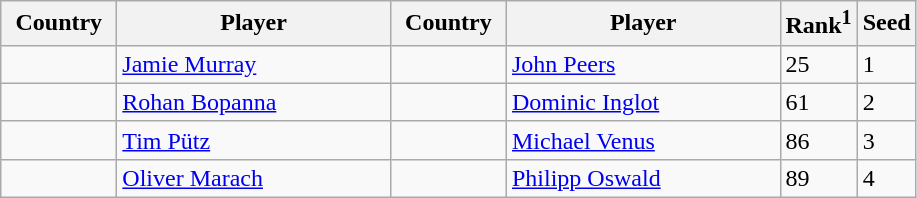<table class="sortable wikitable">
<tr>
<th width="70">Country</th>
<th width="175">Player</th>
<th width="70">Country</th>
<th width="175">Player</th>
<th>Rank<sup>1</sup></th>
<th>Seed</th>
</tr>
<tr>
<td></td>
<td><a href='#'>Jamie Murray</a></td>
<td></td>
<td><a href='#'>John Peers</a></td>
<td>25</td>
<td>1</td>
</tr>
<tr>
<td></td>
<td><a href='#'>Rohan Bopanna</a></td>
<td></td>
<td><a href='#'>Dominic Inglot</a></td>
<td>61</td>
<td>2</td>
</tr>
<tr>
<td></td>
<td><a href='#'>Tim Pütz</a></td>
<td></td>
<td><a href='#'>Michael Venus</a></td>
<td>86</td>
<td>3</td>
</tr>
<tr>
<td></td>
<td><a href='#'>Oliver Marach</a></td>
<td></td>
<td><a href='#'>Philipp Oswald</a></td>
<td>89</td>
<td>4</td>
</tr>
</table>
